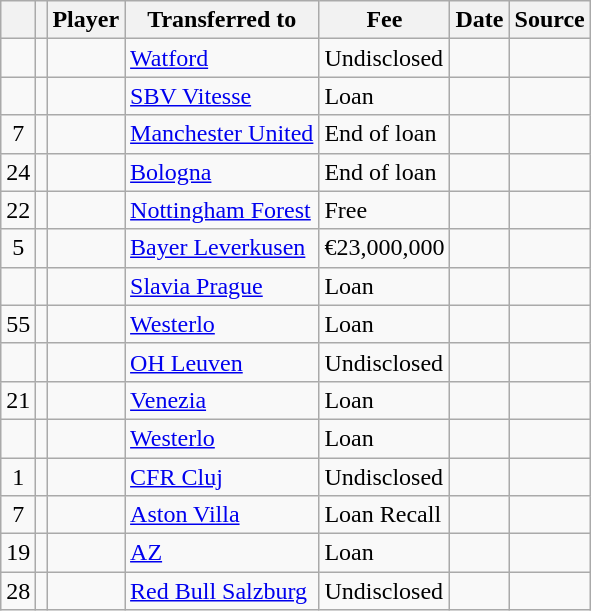<table class="wikitable plainrowheaders sortable">
<tr>
<th></th>
<th></th>
<th scope=col>Player</th>
<th>Transferred to</th>
<th !scope=col; style="width: 65px;">Fee</th>
<th scope=col>Date</th>
<th scope=col>Source</th>
</tr>
<tr>
<td align=center></td>
<td align=center></td>
<td></td>
<td> <a href='#'>Watford</a></td>
<td>Undisclosed</td>
<td></td>
<td></td>
</tr>
<tr>
<td align=center></td>
<td align=center></td>
<td></td>
<td> <a href='#'>SBV Vitesse</a></td>
<td>Loan</td>
<td></td>
<td></td>
</tr>
<tr>
<td align=center>7</td>
<td align=center></td>
<td></td>
<td> <a href='#'>Manchester United</a></td>
<td>End of loan</td>
<td></td>
<td></td>
</tr>
<tr>
<td align=center>24</td>
<td align=center></td>
<td></td>
<td> <a href='#'>Bologna</a></td>
<td>End of loan</td>
<td></td>
<td></td>
</tr>
<tr>
<td align=center>22</td>
<td align=center></td>
<td></td>
<td> <a href='#'>Nottingham Forest</a></td>
<td>Free</td>
<td></td>
<td></td>
</tr>
<tr>
<td align=center>5</td>
<td align=center></td>
<td></td>
<td> <a href='#'>Bayer Leverkusen</a></td>
<td>€23,000,000</td>
<td></td>
<td></td>
</tr>
<tr>
<td align=center></td>
<td align=center></td>
<td></td>
<td> <a href='#'>Slavia Prague</a></td>
<td>Loan</td>
<td></td>
<td></td>
</tr>
<tr>
<td align=center>55</td>
<td align=center></td>
<td></td>
<td> <a href='#'>Westerlo</a></td>
<td>Loan</td>
<td></td>
<td></td>
</tr>
<tr>
<td align=center></td>
<td align=center></td>
<td></td>
<td> <a href='#'>OH Leuven</a></td>
<td>Undisclosed</td>
<td></td>
<td></td>
</tr>
<tr>
<td align=center>21</td>
<td align=center></td>
<td></td>
<td> <a href='#'>Venezia</a></td>
<td>Loan</td>
<td></td>
<td></td>
</tr>
<tr>
<td align=center></td>
<td align=center></td>
<td></td>
<td> <a href='#'>Westerlo</a></td>
<td>Loan</td>
<td></td>
<td></td>
</tr>
<tr>
<td align=center>1</td>
<td align=center></td>
<td></td>
<td> <a href='#'>CFR Cluj</a></td>
<td>Undisclosed</td>
<td></td>
<td></td>
</tr>
<tr>
<td align=center>7</td>
<td align=center></td>
<td></td>
<td> <a href='#'>Aston Villa</a></td>
<td>Loan Recall</td>
<td></td>
<td></td>
</tr>
<tr>
<td align=center>19</td>
<td align=center></td>
<td></td>
<td> <a href='#'>AZ</a></td>
<td>Loan</td>
<td></td>
<td></td>
</tr>
<tr>
<td align=center>28</td>
<td align=center></td>
<td></td>
<td> <a href='#'>Red Bull Salzburg</a></td>
<td>Undisclosed</td>
<td></td>
<td></td>
</tr>
</table>
